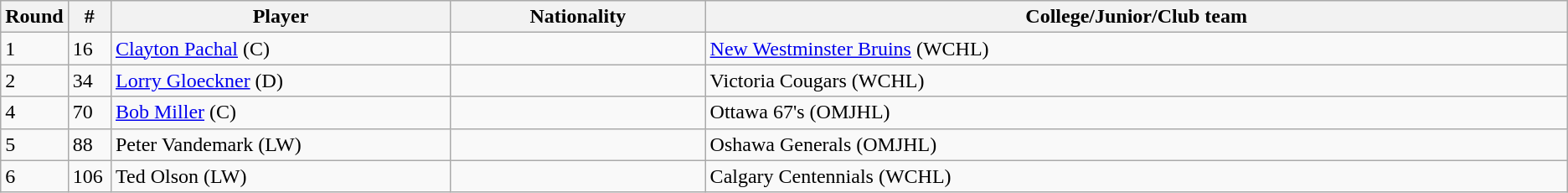<table class="wikitable">
<tr>
<th bgcolor="#DDDDFF" width="2.75%">Round</th>
<th bgcolor="#DDDDFF" width="2.75%">#</th>
<th bgcolor="#DDDDFF" width="22.0%">Player</th>
<th bgcolor="#DDDDFF" width="16.5%">Nationality</th>
<th bgcolor="#DDDDFF" width="100.0%">College/Junior/Club team</th>
</tr>
<tr>
<td>1</td>
<td>16</td>
<td><a href='#'>Clayton Pachal</a> (C)</td>
<td></td>
<td><a href='#'>New Westminster Bruins</a> (WCHL)</td>
</tr>
<tr>
<td>2</td>
<td>34</td>
<td><a href='#'>Lorry Gloeckner</a> (D)</td>
<td></td>
<td>Victoria Cougars (WCHL)</td>
</tr>
<tr>
<td>4</td>
<td>70</td>
<td><a href='#'>Bob Miller</a> (C)</td>
<td></td>
<td>Ottawa 67's (OMJHL)</td>
</tr>
<tr>
<td>5</td>
<td>88</td>
<td>Peter Vandemark (LW)</td>
<td></td>
<td>Oshawa Generals (OMJHL)</td>
</tr>
<tr>
<td>6</td>
<td>106</td>
<td>Ted Olson (LW)</td>
<td></td>
<td>Calgary Centennials (WCHL)</td>
</tr>
</table>
